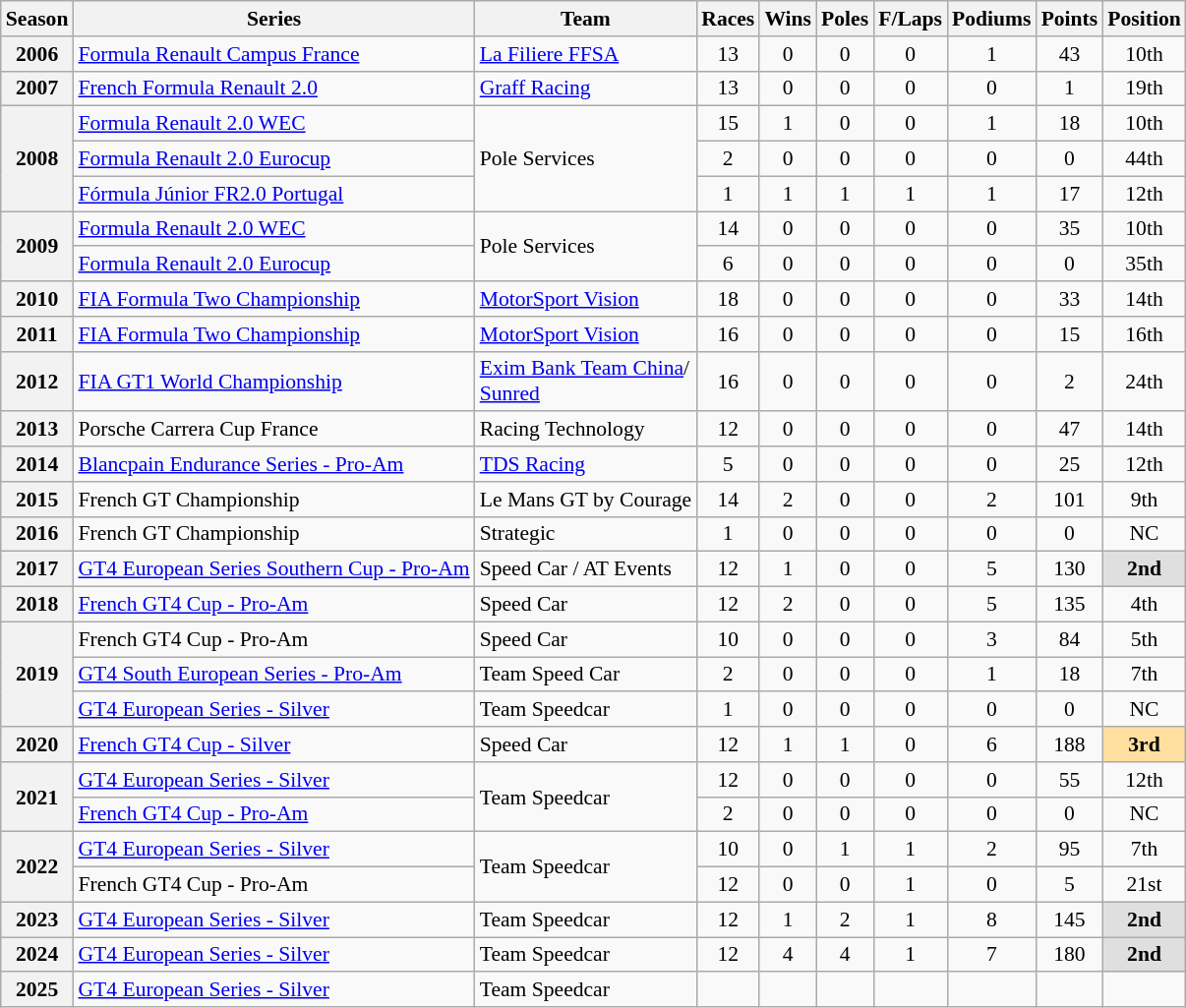<table class="wikitable" style="font-size: 90%; text-align:center">
<tr>
<th>Season</th>
<th>Series</th>
<th>Team</th>
<th>Races</th>
<th>Wins</th>
<th>Poles</th>
<th>F/Laps</th>
<th>Podiums</th>
<th>Points</th>
<th>Position</th>
</tr>
<tr>
<th>2006</th>
<td align=left><a href='#'>Formula Renault Campus France</a></td>
<td align=left><a href='#'>La Filiere FFSA</a></td>
<td>13</td>
<td>0</td>
<td>0</td>
<td>0</td>
<td>1</td>
<td>43</td>
<td>10th</td>
</tr>
<tr>
<th>2007</th>
<td align=left><a href='#'>French Formula Renault 2.0</a></td>
<td align=left><a href='#'>Graff Racing</a></td>
<td>13</td>
<td>0</td>
<td>0</td>
<td>0</td>
<td>0</td>
<td>1</td>
<td>19th</td>
</tr>
<tr>
<th rowspan=3>2008</th>
<td align=left><a href='#'>Formula Renault 2.0 WEC</a></td>
<td rowspan="3" align="left">Pole Services</td>
<td>15</td>
<td>1</td>
<td>0</td>
<td>0</td>
<td>1</td>
<td>18</td>
<td>10th</td>
</tr>
<tr>
<td align=left><a href='#'>Formula Renault 2.0 Eurocup</a></td>
<td>2</td>
<td>0</td>
<td>0</td>
<td>0</td>
<td>0</td>
<td>0</td>
<td>44th</td>
</tr>
<tr>
<td align=left><a href='#'>Fórmula Júnior FR2.0 Portugal</a></td>
<td>1</td>
<td>1</td>
<td>1</td>
<td>1</td>
<td>1</td>
<td>17</td>
<td>12th</td>
</tr>
<tr>
<th rowspan=2>2009</th>
<td align=left><a href='#'>Formula Renault 2.0 WEC</a></td>
<td rowspan="2" align="left">Pole Services</td>
<td>14</td>
<td>0</td>
<td>0</td>
<td>0</td>
<td>0</td>
<td>35</td>
<td>10th</td>
</tr>
<tr>
<td align=left><a href='#'>Formula Renault 2.0 Eurocup</a></td>
<td>6</td>
<td>0</td>
<td>0</td>
<td>0</td>
<td>0</td>
<td>0</td>
<td>35th</td>
</tr>
<tr>
<th>2010</th>
<td align=left><a href='#'>FIA Formula Two Championship</a></td>
<td align=left><a href='#'>MotorSport Vision</a></td>
<td>18</td>
<td>0</td>
<td>0</td>
<td>0</td>
<td>0</td>
<td>33</td>
<td>14th</td>
</tr>
<tr>
<th>2011</th>
<td align=left><a href='#'>FIA Formula Two Championship</a></td>
<td align=left><a href='#'>MotorSport Vision</a></td>
<td>16</td>
<td>0</td>
<td>0</td>
<td>0</td>
<td>0</td>
<td>15</td>
<td>16th</td>
</tr>
<tr>
<th>2012</th>
<td align=left><a href='#'>FIA GT1 World Championship</a></td>
<td align=left><a href='#'>Exim Bank Team China</a>/<br><a href='#'>Sunred</a></td>
<td>16</td>
<td>0</td>
<td>0</td>
<td>0</td>
<td>0</td>
<td>2</td>
<td>24th</td>
</tr>
<tr>
<th>2013</th>
<td align=left>Porsche Carrera Cup France</td>
<td align=left>Racing Technology</td>
<td>12</td>
<td>0</td>
<td>0</td>
<td>0</td>
<td>0</td>
<td>47</td>
<td>14th</td>
</tr>
<tr>
<th>2014</th>
<td align=left><a href='#'>Blancpain Endurance Series - Pro-Am</a></td>
<td align=left><a href='#'>TDS Racing</a></td>
<td>5</td>
<td>0</td>
<td>0</td>
<td>0</td>
<td>0</td>
<td>25</td>
<td>12th</td>
</tr>
<tr>
<th>2015</th>
<td align=left>French GT Championship</td>
<td align=left>Le Mans GT by Courage</td>
<td>14</td>
<td>2</td>
<td>0</td>
<td>0</td>
<td>2</td>
<td>101</td>
<td>9th</td>
</tr>
<tr>
<th>2016</th>
<td align=left>French GT Championship</td>
<td align=left>Strategic</td>
<td>1</td>
<td>0</td>
<td>0</td>
<td>0</td>
<td>0</td>
<td>0</td>
<td>NC</td>
</tr>
<tr>
<th>2017</th>
<td align=left><a href='#'>GT4 European Series Southern Cup - Pro-Am</a></td>
<td align=left>Speed Car / AT Events</td>
<td>12</td>
<td>1</td>
<td>0</td>
<td>0</td>
<td>5</td>
<td>130</td>
<td style="background:#DFDFDF;"><strong>2nd</strong></td>
</tr>
<tr>
<th>2018</th>
<td align=left><a href='#'>French GT4 Cup - Pro-Am</a></td>
<td align=left>Speed Car</td>
<td>12</td>
<td>2</td>
<td>0</td>
<td>0</td>
<td>5</td>
<td>135</td>
<td>4th</td>
</tr>
<tr>
<th rowspan="3">2019</th>
<td align=left>French GT4 Cup - Pro-Am</td>
<td align=left>Speed Car</td>
<td>10</td>
<td>0</td>
<td>0</td>
<td>0</td>
<td>3</td>
<td>84</td>
<td>5th</td>
</tr>
<tr>
<td align=left><a href='#'>GT4 South European Series - Pro-Am</a></td>
<td align=left>Team Speed Car</td>
<td>2</td>
<td>0</td>
<td>0</td>
<td>0</td>
<td>1</td>
<td>18</td>
<td>7th</td>
</tr>
<tr>
<td align=left><a href='#'>GT4 European Series - Silver</a></td>
<td align=left>Team Speedcar</td>
<td>1</td>
<td>0</td>
<td>0</td>
<td>0</td>
<td>0</td>
<td>0</td>
<td>NC</td>
</tr>
<tr>
<th>2020</th>
<td align=left><a href='#'>French GT4 Cup - Silver</a></td>
<td align=left>Speed Car</td>
<td>12</td>
<td>1</td>
<td>1</td>
<td>0</td>
<td>6</td>
<td>188</td>
<td style="background:#FFDF9F;"><strong>3rd</strong></td>
</tr>
<tr>
<th rowspan="2">2021</th>
<td align=left><a href='#'>GT4 European Series - Silver</a></td>
<td rowspan="2" align="left">Team Speedcar</td>
<td>12</td>
<td>0</td>
<td>0</td>
<td>0</td>
<td>0</td>
<td>55</td>
<td>12th</td>
</tr>
<tr>
<td align=left><a href='#'>French GT4 Cup - Pro-Am</a></td>
<td>2</td>
<td>0</td>
<td>0</td>
<td>0</td>
<td>0</td>
<td>0</td>
<td>NC</td>
</tr>
<tr>
<th rowspan="2">2022</th>
<td align=left><a href='#'>GT4 European Series - Silver</a></td>
<td rowspan="2" align="left">Team Speedcar</td>
<td>10</td>
<td>0</td>
<td>1</td>
<td>1</td>
<td>2</td>
<td>95</td>
<td>7th</td>
</tr>
<tr>
<td align=left>French GT4 Cup - Pro-Am</td>
<td>12</td>
<td>0</td>
<td>0</td>
<td>1</td>
<td>0</td>
<td>5</td>
<td>21st</td>
</tr>
<tr>
<th>2023</th>
<td align=left><a href='#'>GT4 European Series - Silver</a></td>
<td align=left>Team Speedcar</td>
<td>12</td>
<td>1</td>
<td>2</td>
<td>1</td>
<td>8</td>
<td>145</td>
<td style="background:#DFDFDF;"><strong>2nd</strong></td>
</tr>
<tr>
<th>2024</th>
<td align=left><a href='#'>GT4 European Series - Silver</a></td>
<td align=left>Team Speedcar</td>
<td>12</td>
<td>4</td>
<td>4</td>
<td>1</td>
<td>7</td>
<td>180</td>
<td style="background:#DFDFDF;"><strong>2nd</strong></td>
</tr>
<tr>
<th>2025</th>
<td align=left><a href='#'>GT4 European Series - Silver</a></td>
<td align=left>Team Speedcar</td>
<td></td>
<td></td>
<td></td>
<td></td>
<td></td>
<td></td>
<td></td>
</tr>
</table>
